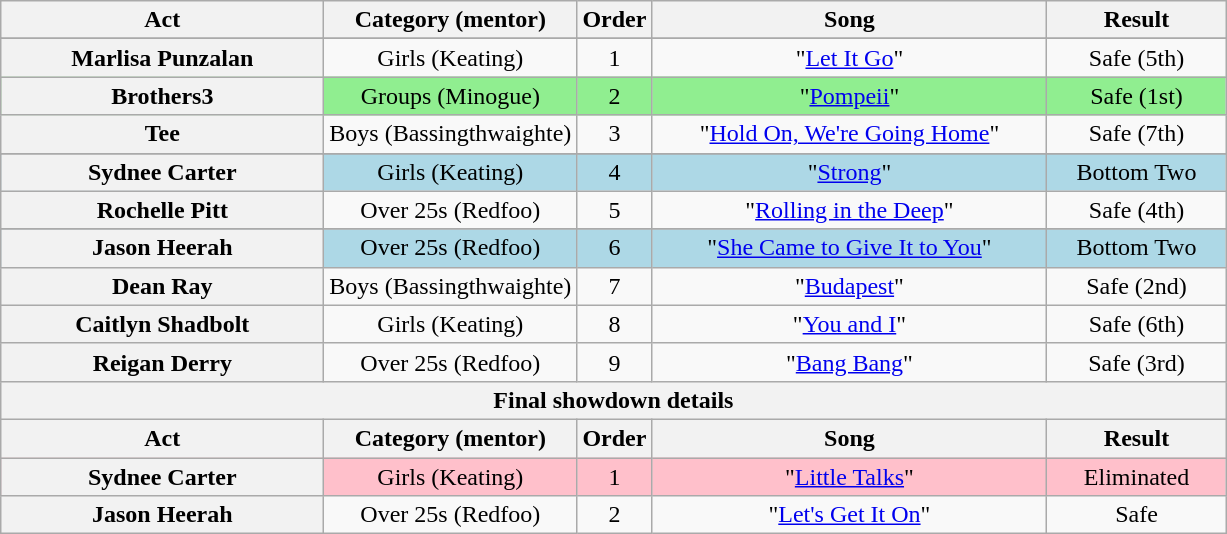<table class="wikitable plainrowheaders" style="text-align:center;">
<tr>
<th scope="col" style="width:13em;">Act</th>
<th scope="col">Category (mentor)</th>
<th scope="col">Order</th>
<th scope="col" style="width:16em;">Song</th>
<th scope="col" style="width:7em;">Result</th>
</tr>
<tr>
</tr>
<tr>
<th scope="row">Marlisa Punzalan</th>
<td>Girls (Keating)</td>
<td>1</td>
<td>"<a href='#'>Let It Go</a>"</td>
<td>Safe (5th)</td>
</tr>
<tr style="background:lightgreen;">
<th scope="row">Brothers3</th>
<td>Groups (Minogue)</td>
<td>2</td>
<td>"<a href='#'>Pompeii</a>"</td>
<td>Safe (1st)</td>
</tr>
<tr>
<th scope="row">Tee</th>
<td>Boys (Bassingthwaighte)</td>
<td>3</td>
<td>"<a href='#'>Hold On, We're Going Home</a>"</td>
<td>Safe (7th)</td>
</tr>
<tr>
</tr>
<tr style="background:lightblue;">
<th scope="row">Sydnee Carter</th>
<td>Girls (Keating)</td>
<td>4</td>
<td>"<a href='#'>Strong</a>"</td>
<td>Bottom Two</td>
</tr>
<tr>
<th scope="row">Rochelle Pitt</th>
<td>Over 25s (Redfoo)</td>
<td>5</td>
<td>"<a href='#'>Rolling in the Deep</a>"</td>
<td>Safe (4th)</td>
</tr>
<tr>
</tr>
<tr style="background:lightblue;">
<th scope="row">Jason Heerah</th>
<td>Over 25s (Redfoo)</td>
<td>6</td>
<td>"<a href='#'>She Came to Give It to You</a>"</td>
<td>Bottom Two</td>
</tr>
<tr>
<th scope="row">Dean Ray</th>
<td>Boys (Bassingthwaighte)</td>
<td>7</td>
<td>"<a href='#'>Budapest</a>"</td>
<td>Safe (2nd)</td>
</tr>
<tr>
<th scope="row">Caitlyn Shadbolt</th>
<td>Girls (Keating)</td>
<td>8</td>
<td>"<a href='#'>You and I</a>"</td>
<td>Safe (6th)</td>
</tr>
<tr>
<th scope="row">Reigan Derry</th>
<td>Over 25s (Redfoo)</td>
<td>9</td>
<td>"<a href='#'>Bang Bang</a>"</td>
<td>Safe (3rd)</td>
</tr>
<tr>
<th colspan="5">Final showdown details</th>
</tr>
<tr>
<th scope="col" style="width:10em;">Act</th>
<th scope="col">Category (mentor)</th>
<th scope="col">Order</th>
<th scope="col" style="width:16em;">Song</th>
<th scope="col" style="width:6em;">Result</th>
</tr>
<tr style="background:pink;">
<th scope="row">Sydnee Carter</th>
<td>Girls (Keating)</td>
<td>1</td>
<td>"<a href='#'>Little Talks</a>"</td>
<td>Eliminated</td>
</tr>
<tr>
<th scope="row">Jason Heerah</th>
<td>Over 25s (Redfoo)</td>
<td>2</td>
<td>"<a href='#'>Let's Get It On</a>"</td>
<td>Safe</td>
</tr>
</table>
